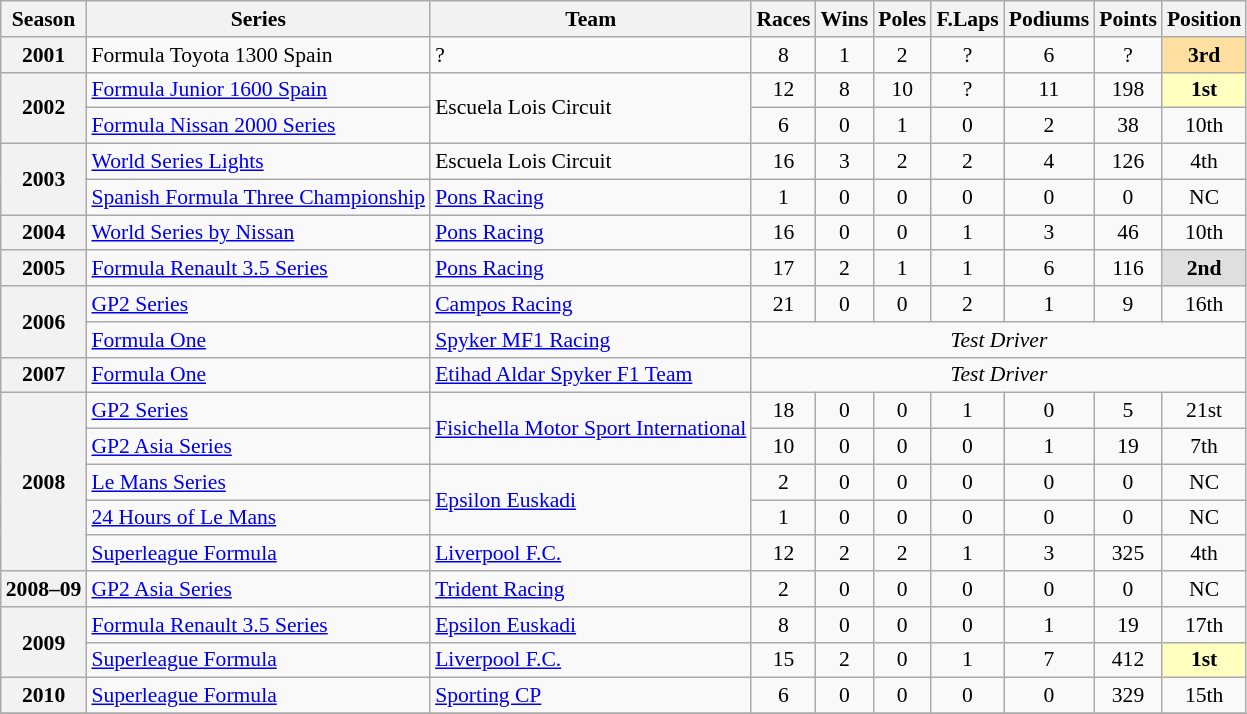<table class="wikitable" style="font-size: 90%; text-align:center">
<tr>
<th>Season</th>
<th>Series</th>
<th>Team</th>
<th>Races</th>
<th>Wins</th>
<th>Poles</th>
<th>F.Laps</th>
<th>Podiums</th>
<th>Points</th>
<th>Position</th>
</tr>
<tr>
<th>2001</th>
<td align=left>Formula Toyota 1300 Spain</td>
<td align=left>?</td>
<td>8</td>
<td>1</td>
<td>2</td>
<td>?</td>
<td>6</td>
<td>?</td>
<td style="background:#FFDF9F;"><strong>3rd</strong></td>
</tr>
<tr>
<th rowspan=2>2002</th>
<td align=left><a href='#'>Formula Junior 1600 Spain</a></td>
<td rowspan=2 align=left>Escuela Lois Circuit</td>
<td>12</td>
<td>8</td>
<td>10</td>
<td>?</td>
<td>11</td>
<td>198</td>
<td style="background:#FFFFBF;"><strong>1st</strong></td>
</tr>
<tr>
<td align=left><a href='#'>Formula Nissan 2000 Series</a></td>
<td>6</td>
<td>0</td>
<td>1</td>
<td>0</td>
<td>2</td>
<td>38</td>
<td>10th</td>
</tr>
<tr>
<th rowspan=2>2003</th>
<td align=left><a href='#'>World Series Lights</a></td>
<td align=left>Escuela Lois Circuit</td>
<td>16</td>
<td>3</td>
<td>2</td>
<td>2</td>
<td>4</td>
<td>126</td>
<td>4th</td>
</tr>
<tr>
<td align=left nowrap><a href='#'>Spanish Formula Three Championship</a></td>
<td align=left><a href='#'>Pons Racing</a></td>
<td>1</td>
<td>0</td>
<td>0</td>
<td>0</td>
<td>0</td>
<td>0</td>
<td>NC</td>
</tr>
<tr>
<th>2004</th>
<td align=left><a href='#'>World Series by Nissan</a></td>
<td align=left><a href='#'>Pons Racing</a></td>
<td>16</td>
<td>0</td>
<td>0</td>
<td>1</td>
<td>3</td>
<td>46</td>
<td>10th</td>
</tr>
<tr>
<th>2005</th>
<td align=left><a href='#'>Formula Renault 3.5 Series</a></td>
<td align=left><a href='#'>Pons Racing</a></td>
<td>17</td>
<td>2</td>
<td>1</td>
<td>1</td>
<td>6</td>
<td>116</td>
<td style="background:#DFDFDF;"><strong>2nd</strong></td>
</tr>
<tr>
<th rowspan=2>2006</th>
<td align=left><a href='#'>GP2 Series</a></td>
<td align=left><a href='#'>Campos Racing</a></td>
<td>21</td>
<td>0</td>
<td>0</td>
<td>2</td>
<td>1</td>
<td>9</td>
<td>16th</td>
</tr>
<tr>
<td align=left><a href='#'>Formula One</a></td>
<td align=left><a href='#'>Spyker MF1 Racing</a></td>
<td colspan=7><em>Test Driver</em></td>
</tr>
<tr>
<th>2007</th>
<td align=left><a href='#'>Formula One</a></td>
<td align=left><a href='#'>Etihad Aldar Spyker F1 Team</a></td>
<td colspan=7><em>Test Driver</em></td>
</tr>
<tr>
<th rowspan=5>2008</th>
<td align=left><a href='#'>GP2 Series</a></td>
<td rowspan=2 align=left nowrap><a href='#'>Fisichella Motor Sport International</a></td>
<td>18</td>
<td>0</td>
<td>0</td>
<td>1</td>
<td>0</td>
<td>5</td>
<td>21st</td>
</tr>
<tr>
<td align=left><a href='#'>GP2 Asia Series</a></td>
<td>10</td>
<td>0</td>
<td>0</td>
<td>0</td>
<td>1</td>
<td>19</td>
<td>7th</td>
</tr>
<tr>
<td align=left><a href='#'>Le Mans Series</a></td>
<td rowspan=2 align=left><a href='#'>Epsilon Euskadi</a></td>
<td>2</td>
<td>0</td>
<td>0</td>
<td>0</td>
<td>0</td>
<td>0</td>
<td>NC</td>
</tr>
<tr>
<td align=left><a href='#'>24 Hours of Le Mans</a></td>
<td>1</td>
<td>0</td>
<td>0</td>
<td>0</td>
<td>0</td>
<td>0</td>
<td>NC</td>
</tr>
<tr>
<td align=left><a href='#'>Superleague Formula</a></td>
<td align=left><a href='#'>Liverpool F.C.</a></td>
<td>12</td>
<td>2</td>
<td>2</td>
<td>1</td>
<td>3</td>
<td>325</td>
<td>4th</td>
</tr>
<tr>
<th>2008–09</th>
<td align=left><a href='#'>GP2 Asia Series</a></td>
<td align=left><a href='#'>Trident Racing</a></td>
<td>2</td>
<td>0</td>
<td>0</td>
<td>0</td>
<td>0</td>
<td>0</td>
<td>NC</td>
</tr>
<tr>
<th rowspan=2>2009</th>
<td align=left><a href='#'>Formula Renault 3.5 Series</a></td>
<td align=left><a href='#'>Epsilon Euskadi</a></td>
<td>8</td>
<td>0</td>
<td>0</td>
<td>0</td>
<td>1</td>
<td>19</td>
<td>17th</td>
</tr>
<tr>
<td align=left><a href='#'>Superleague Formula</a></td>
<td align=left><a href='#'>Liverpool F.C.</a></td>
<td>15</td>
<td>2</td>
<td>0</td>
<td>1</td>
<td>7</td>
<td>412</td>
<td style="background:#FFFFBF;"><strong>1st</strong></td>
</tr>
<tr>
<th>2010</th>
<td align=left><a href='#'>Superleague Formula</a></td>
<td align=left><a href='#'>Sporting CP</a></td>
<td>6</td>
<td>0</td>
<td>0</td>
<td>0</td>
<td>0</td>
<td>329</td>
<td>15th</td>
</tr>
<tr>
</tr>
</table>
